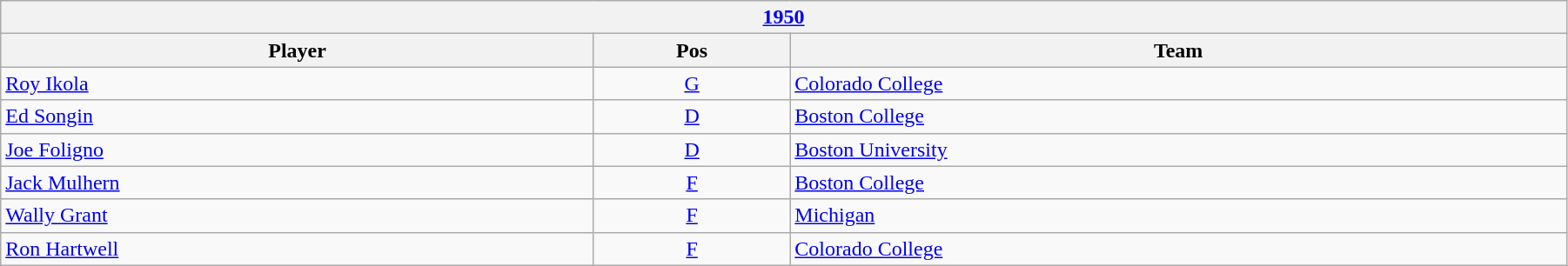<table class="wikitable" width=95%>
<tr>
<th colspan=3><a href='#'>1950</a></th>
</tr>
<tr>
<th>Player</th>
<th>Pos</th>
<th>Team</th>
</tr>
<tr>
<td><a href='#'>Roy Ikola</a></td>
<td style="text-align:center;"><a href='#'>G</a></td>
<td><a href='#'>Colorado College</a></td>
</tr>
<tr>
<td><a href='#'>Ed Songin</a></td>
<td style="text-align:center;"><a href='#'>D</a></td>
<td><a href='#'>Boston College</a></td>
</tr>
<tr>
<td><a href='#'>Joe Foligno</a></td>
<td style="text-align:center;"><a href='#'>D</a></td>
<td><a href='#'>Boston University</a></td>
</tr>
<tr>
<td><a href='#'>Jack Mulhern</a></td>
<td style="text-align:center;"><a href='#'>F</a></td>
<td><a href='#'>Boston College</a></td>
</tr>
<tr>
<td><a href='#'>Wally Grant</a></td>
<td style="text-align:center;"><a href='#'>F</a></td>
<td><a href='#'>Michigan</a></td>
</tr>
<tr>
<td><a href='#'>Ron Hartwell</a></td>
<td style="text-align:center;"><a href='#'>F</a></td>
<td><a href='#'>Colorado College</a></td>
</tr>
</table>
